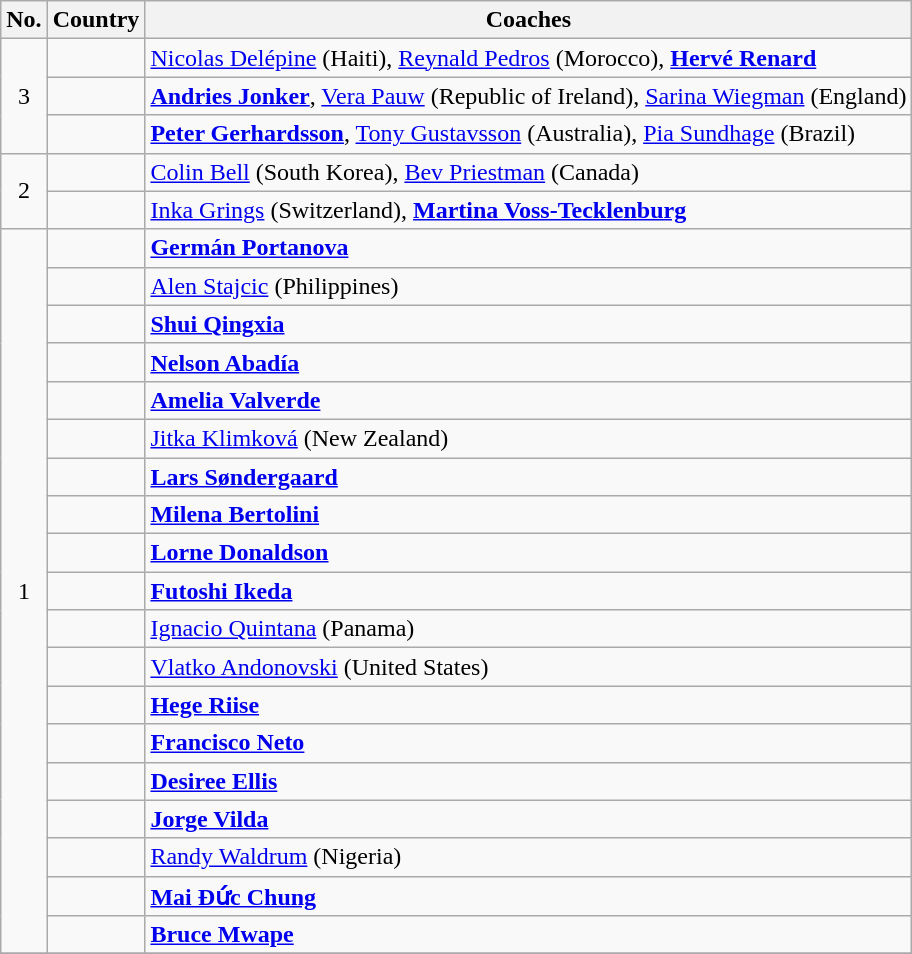<table class="wikitable sortable">
<tr>
<th>No.</th>
<th>Country</th>
<th>Coaches</th>
</tr>
<tr>
<td rowspan="3" align="center">3</td>
<td></td>
<td><a href='#'>Nicolas Delépine</a> (Haiti),  <a href='#'>Reynald Pedros</a> (Morocco), <strong><a href='#'>Hervé Renard</a></strong></td>
</tr>
<tr>
<td></td>
<td><strong><a href='#'>Andries Jonker</a></strong>, <a href='#'>Vera Pauw</a> (Republic of Ireland), <a href='#'>Sarina Wiegman</a> (England)</td>
</tr>
<tr>
<td></td>
<td><strong><a href='#'>Peter Gerhardsson</a></strong>, <a href='#'>Tony Gustavsson</a> (Australia), <a href='#'>Pia Sundhage</a> (Brazil)</td>
</tr>
<tr>
<td rowspan="2" align="center">2</td>
<td></td>
<td><a href='#'>Colin Bell</a> (South Korea), <a href='#'>Bev Priestman</a> (Canada)</td>
</tr>
<tr>
<td></td>
<td><a href='#'>Inka Grings</a> (Switzerland), <strong><a href='#'>Martina Voss-Tecklenburg</a></strong></td>
</tr>
<tr>
<td rowspan="19" align="center">1</td>
<td></td>
<td><strong><a href='#'>Germán Portanova</a></strong></td>
</tr>
<tr>
<td></td>
<td><a href='#'>Alen Stajcic</a> (Philippines)</td>
</tr>
<tr>
<td></td>
<td><strong><a href='#'>Shui Qingxia</a></strong></td>
</tr>
<tr>
<td></td>
<td><strong><a href='#'>Nelson Abadía</a></strong></td>
</tr>
<tr>
<td></td>
<td><strong><a href='#'>Amelia Valverde</a></strong></td>
</tr>
<tr>
<td></td>
<td><a href='#'>Jitka Klimková</a> (New Zealand)</td>
</tr>
<tr>
<td></td>
<td><strong><a href='#'>Lars Søndergaard</a></strong></td>
</tr>
<tr>
<td></td>
<td><strong><a href='#'>Milena Bertolini</a></strong></td>
</tr>
<tr>
<td></td>
<td><strong><a href='#'>Lorne Donaldson</a></strong></td>
</tr>
<tr>
<td></td>
<td><strong><a href='#'>Futoshi Ikeda</a></strong></td>
</tr>
<tr>
<td></td>
<td><a href='#'>Ignacio Quintana</a> (Panama)</td>
</tr>
<tr>
<td></td>
<td><a href='#'>Vlatko Andonovski</a> (United States)</td>
</tr>
<tr>
<td></td>
<td><strong><a href='#'>Hege Riise</a></strong></td>
</tr>
<tr>
<td></td>
<td><strong><a href='#'>Francisco Neto</a></strong></td>
</tr>
<tr>
<td></td>
<td><strong><a href='#'>Desiree Ellis</a></strong></td>
</tr>
<tr>
<td></td>
<td><strong><a href='#'>Jorge Vilda</a></strong></td>
</tr>
<tr>
<td></td>
<td><a href='#'>Randy Waldrum</a> (Nigeria)</td>
</tr>
<tr>
<td></td>
<td><strong><a href='#'>Mai Đức Chung</a></strong></td>
</tr>
<tr>
<td></td>
<td><strong><a href='#'>Bruce Mwape</a></strong></td>
</tr>
<tr>
</tr>
</table>
